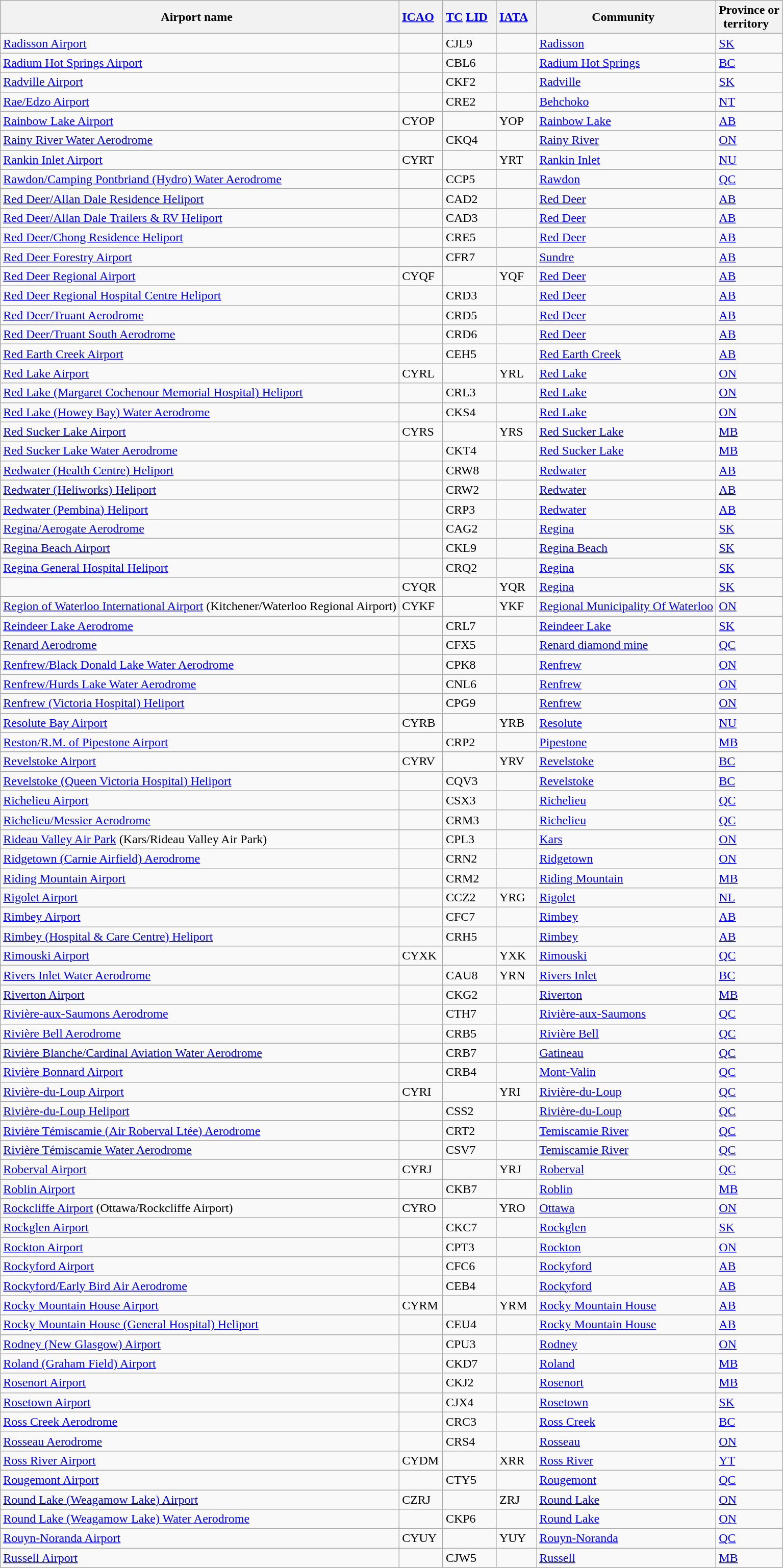<table class="wikitable sortable" style="width:auto;">
<tr>
<th width="*">Airport name  </th>
<th width="*"><a href='#'>ICAO</a>  </th>
<th width="*"><a href='#'>TC</a> <a href='#'>LID</a>  </th>
<th width="*"><a href='#'>IATA</a>  </th>
<th width="*">Community  </th>
<th width="*">Province or<br>territory  </th>
</tr>
<tr>
<td><a href='#'>Radisson Airport</a></td>
<td></td>
<td>CJL9</td>
<td></td>
<td><a href='#'>Radisson</a></td>
<td><a href='#'>SK</a></td>
</tr>
<tr>
<td><a href='#'>Radium Hot Springs Airport</a></td>
<td></td>
<td>CBL6</td>
<td></td>
<td><a href='#'>Radium Hot Springs</a></td>
<td><a href='#'>BC</a></td>
</tr>
<tr>
<td><a href='#'>Radville Airport</a></td>
<td></td>
<td>CKF2</td>
<td></td>
<td><a href='#'>Radville</a></td>
<td><a href='#'>SK</a></td>
</tr>
<tr>
<td><a href='#'>Rae/Edzo Airport</a></td>
<td></td>
<td>CRE2</td>
<td></td>
<td><a href='#'>Behchoko</a></td>
<td><a href='#'>NT</a></td>
</tr>
<tr>
<td><a href='#'>Rainbow Lake Airport</a></td>
<td>CYOP</td>
<td></td>
<td>YOP</td>
<td><a href='#'>Rainbow Lake</a></td>
<td><a href='#'>AB</a></td>
</tr>
<tr>
<td><a href='#'>Rainy River Water Aerodrome</a></td>
<td></td>
<td>CKQ4</td>
<td></td>
<td><a href='#'>Rainy River</a></td>
<td><a href='#'>ON</a></td>
</tr>
<tr>
<td><a href='#'>Rankin Inlet Airport</a></td>
<td>CYRT</td>
<td></td>
<td>YRT</td>
<td><a href='#'>Rankin Inlet</a></td>
<td><a href='#'>NU</a></td>
</tr>
<tr>
<td><a href='#'>Rawdon/Camping Pontbriand (Hydro) Water Aerodrome</a></td>
<td></td>
<td>CCP5</td>
<td></td>
<td><a href='#'>Rawdon</a></td>
<td><a href='#'>QC</a></td>
</tr>
<tr>
<td><a href='#'>Red Deer/Allan Dale Residence Heliport</a></td>
<td></td>
<td>CAD2</td>
<td></td>
<td><a href='#'>Red Deer</a></td>
<td><a href='#'>AB</a></td>
</tr>
<tr>
<td><a href='#'>Red Deer/Allan Dale Trailers & RV Heliport</a></td>
<td></td>
<td>CAD3</td>
<td></td>
<td><a href='#'>Red Deer</a></td>
<td><a href='#'>AB</a></td>
</tr>
<tr>
<td><a href='#'>Red Deer/Chong Residence Heliport</a></td>
<td></td>
<td>CRE5</td>
<td></td>
<td><a href='#'>Red Deer</a></td>
<td><a href='#'>AB</a></td>
</tr>
<tr>
<td><a href='#'>Red Deer Forestry Airport</a></td>
<td></td>
<td>CFR7</td>
<td></td>
<td><a href='#'>Sundre</a></td>
<td><a href='#'>AB</a></td>
</tr>
<tr>
<td><a href='#'>Red Deer Regional Airport</a></td>
<td>CYQF</td>
<td></td>
<td>YQF</td>
<td><a href='#'>Red Deer</a></td>
<td><a href='#'>AB</a></td>
</tr>
<tr>
<td><a href='#'>Red Deer Regional Hospital Centre Heliport</a></td>
<td></td>
<td>CRD3</td>
<td></td>
<td><a href='#'>Red Deer</a></td>
<td><a href='#'>AB</a></td>
</tr>
<tr>
<td><a href='#'>Red Deer/Truant Aerodrome</a></td>
<td></td>
<td>CRD5</td>
<td></td>
<td><a href='#'>Red Deer</a></td>
<td><a href='#'>AB</a></td>
</tr>
<tr>
<td><a href='#'>Red Deer/Truant South Aerodrome</a></td>
<td></td>
<td>CRD6</td>
<td></td>
<td><a href='#'>Red Deer</a></td>
<td><a href='#'>AB</a></td>
</tr>
<tr>
<td><a href='#'>Red Earth Creek Airport</a></td>
<td></td>
<td>CEH5</td>
<td></td>
<td><a href='#'>Red Earth Creek</a></td>
<td><a href='#'>AB</a></td>
</tr>
<tr>
<td><a href='#'>Red Lake Airport</a></td>
<td>CYRL</td>
<td></td>
<td>YRL</td>
<td><a href='#'>Red Lake</a></td>
<td><a href='#'>ON</a></td>
</tr>
<tr>
<td><a href='#'>Red Lake (Margaret Cochenour Memorial Hospital) Heliport</a></td>
<td></td>
<td>CRL3</td>
<td></td>
<td><a href='#'>Red Lake</a></td>
<td><a href='#'>ON</a></td>
</tr>
<tr>
<td><a href='#'>Red Lake (Howey Bay) Water Aerodrome</a></td>
<td></td>
<td>CKS4</td>
<td></td>
<td><a href='#'>Red Lake</a></td>
<td><a href='#'>ON</a></td>
</tr>
<tr>
<td><a href='#'>Red Sucker Lake Airport</a></td>
<td>CYRS</td>
<td></td>
<td>YRS</td>
<td><a href='#'>Red Sucker Lake</a></td>
<td><a href='#'>MB</a></td>
</tr>
<tr>
<td><a href='#'>Red Sucker Lake Water Aerodrome</a></td>
<td></td>
<td>CKT4</td>
<td></td>
<td><a href='#'>Red Sucker Lake</a></td>
<td><a href='#'>MB</a></td>
</tr>
<tr>
<td><a href='#'>Redwater (Health Centre) Heliport</a></td>
<td></td>
<td>CRW8</td>
<td></td>
<td><a href='#'>Redwater</a></td>
<td><a href='#'>AB</a></td>
</tr>
<tr>
<td><a href='#'>Redwater (Heliworks) Heliport</a></td>
<td></td>
<td>CRW2</td>
<td></td>
<td><a href='#'>Redwater</a></td>
<td><a href='#'>AB</a></td>
</tr>
<tr>
<td><a href='#'>Redwater (Pembina) Heliport</a></td>
<td></td>
<td>CRP3</td>
<td></td>
<td><a href='#'>Redwater</a></td>
<td><a href='#'>AB</a></td>
</tr>
<tr>
<td><a href='#'>Regina/Aerogate Aerodrome</a></td>
<td></td>
<td>CAG2</td>
<td></td>
<td><a href='#'>Regina</a></td>
<td><a href='#'>SK</a></td>
</tr>
<tr>
<td><a href='#'>Regina Beach Airport</a></td>
<td></td>
<td>CKL9</td>
<td></td>
<td><a href='#'>Regina Beach</a></td>
<td><a href='#'>SK</a></td>
</tr>
<tr>
<td><a href='#'>Regina General Hospital Heliport</a></td>
<td></td>
<td>CRQ2</td>
<td></td>
<td><a href='#'>Regina</a></td>
<td><a href='#'>SK</a></td>
</tr>
<tr>
<td></td>
<td>CYQR</td>
<td></td>
<td>YQR</td>
<td><a href='#'>Regina</a></td>
<td><a href='#'>SK</a></td>
</tr>
<tr>
<td><a href='#'>Region of Waterloo International Airport</a> (Kitchener/Waterloo Regional Airport)</td>
<td>CYKF</td>
<td></td>
<td>YKF</td>
<td><a href='#'>Regional Municipality Of Waterloo</a></td>
<td><a href='#'>ON</a></td>
</tr>
<tr>
<td><a href='#'>Reindeer Lake Aerodrome</a></td>
<td></td>
<td>CRL7</td>
<td></td>
<td><a href='#'>Reindeer Lake</a></td>
<td><a href='#'>SK</a></td>
</tr>
<tr>
<td><a href='#'>Renard Aerodrome</a></td>
<td></td>
<td>CFX5</td>
<td></td>
<td><a href='#'>Renard diamond mine</a></td>
<td><a href='#'>QC</a></td>
</tr>
<tr>
<td><a href='#'>Renfrew/Black Donald Lake Water Aerodrome</a></td>
<td></td>
<td>CPK8</td>
<td></td>
<td><a href='#'>Renfrew</a></td>
<td><a href='#'>ON</a></td>
</tr>
<tr>
<td><a href='#'>Renfrew/Hurds Lake Water Aerodrome</a></td>
<td></td>
<td>CNL6</td>
<td></td>
<td><a href='#'>Renfrew</a></td>
<td><a href='#'>ON</a></td>
</tr>
<tr>
<td><a href='#'>Renfrew (Victoria Hospital) Heliport</a></td>
<td></td>
<td>CPG9</td>
<td></td>
<td><a href='#'>Renfrew</a></td>
<td><a href='#'>ON</a></td>
</tr>
<tr>
<td><a href='#'>Resolute Bay Airport</a></td>
<td>CYRB</td>
<td></td>
<td>YRB</td>
<td><a href='#'>Resolute</a></td>
<td><a href='#'>NU</a></td>
</tr>
<tr>
<td><a href='#'>Reston/R.M. of Pipestone Airport</a></td>
<td></td>
<td>CRP2</td>
<td></td>
<td><a href='#'>Pipestone</a></td>
<td><a href='#'>MB</a></td>
</tr>
<tr>
<td><a href='#'>Revelstoke Airport</a></td>
<td>CYRV</td>
<td></td>
<td>YRV</td>
<td><a href='#'>Revelstoke</a></td>
<td><a href='#'>BC</a></td>
</tr>
<tr>
<td><a href='#'>Revelstoke (Queen Victoria Hospital) Heliport</a></td>
<td></td>
<td>CQV3</td>
<td></td>
<td><a href='#'>Revelstoke</a></td>
<td><a href='#'>BC</a></td>
</tr>
<tr>
<td><a href='#'>Richelieu Airport</a></td>
<td></td>
<td>CSX3</td>
<td></td>
<td><a href='#'>Richelieu</a></td>
<td><a href='#'>QC</a></td>
</tr>
<tr>
<td><a href='#'>Richelieu/Messier Aerodrome</a></td>
<td></td>
<td>CRM3</td>
<td></td>
<td><a href='#'>Richelieu</a></td>
<td><a href='#'>QC</a></td>
</tr>
<tr>
<td><a href='#'>Rideau Valley Air Park</a> (Kars/Rideau Valley Air Park)</td>
<td></td>
<td>CPL3</td>
<td></td>
<td><a href='#'>Kars</a></td>
<td><a href='#'>ON</a></td>
</tr>
<tr>
<td><a href='#'>Ridgetown (Carnie Airfield) Aerodrome</a></td>
<td></td>
<td>CRN2</td>
<td></td>
<td><a href='#'>Ridgetown</a></td>
<td><a href='#'>ON</a></td>
</tr>
<tr>
<td><a href='#'>Riding Mountain Airport</a></td>
<td></td>
<td>CRM2</td>
<td></td>
<td><a href='#'>Riding Mountain</a></td>
<td><a href='#'>MB</a></td>
</tr>
<tr>
<td><a href='#'>Rigolet Airport</a></td>
<td></td>
<td>CCZ2</td>
<td>YRG</td>
<td><a href='#'>Rigolet</a></td>
<td><a href='#'>NL</a></td>
</tr>
<tr>
<td><a href='#'>Rimbey Airport</a></td>
<td></td>
<td>CFC7</td>
<td></td>
<td><a href='#'>Rimbey</a></td>
<td><a href='#'>AB</a></td>
</tr>
<tr>
<td><a href='#'>Rimbey (Hospital & Care Centre) Heliport</a></td>
<td></td>
<td>CRH5</td>
<td></td>
<td><a href='#'>Rimbey</a></td>
<td><a href='#'>AB</a></td>
</tr>
<tr>
<td><a href='#'>Rimouski Airport</a></td>
<td>CYXK</td>
<td></td>
<td>YXK</td>
<td><a href='#'>Rimouski</a></td>
<td><a href='#'>QC</a></td>
</tr>
<tr>
<td><a href='#'>Rivers Inlet Water Aerodrome</a></td>
<td></td>
<td>CAU8</td>
<td>YRN</td>
<td><a href='#'>Rivers Inlet</a></td>
<td><a href='#'>BC</a></td>
</tr>
<tr>
<td><a href='#'>Riverton Airport</a></td>
<td></td>
<td>CKG2</td>
<td></td>
<td><a href='#'>Riverton</a></td>
<td><a href='#'>MB</a></td>
</tr>
<tr>
<td><a href='#'>Rivière-aux-Saumons Aerodrome</a></td>
<td></td>
<td>CTH7</td>
<td></td>
<td><a href='#'>Rivière-aux-Saumons</a></td>
<td><a href='#'>QC</a></td>
</tr>
<tr>
<td><a href='#'>Rivière Bell Aerodrome</a></td>
<td></td>
<td>CRB5</td>
<td></td>
<td><a href='#'>Rivière Bell</a></td>
<td><a href='#'>QC</a></td>
</tr>
<tr>
<td><a href='#'>Rivière Blanche/Cardinal Aviation Water Aerodrome</a></td>
<td></td>
<td>CRB7</td>
<td></td>
<td><a href='#'>Gatineau</a></td>
<td><a href='#'>QC</a></td>
</tr>
<tr>
<td><a href='#'>Rivière Bonnard Airport</a></td>
<td></td>
<td>CRB4</td>
<td></td>
<td><a href='#'>Mont-Valin</a></td>
<td><a href='#'>QC</a></td>
</tr>
<tr>
<td><a href='#'>Rivière-du-Loup Airport</a></td>
<td>CYRI</td>
<td></td>
<td>YRI</td>
<td><a href='#'>Rivière-du-Loup</a></td>
<td><a href='#'>QC</a></td>
</tr>
<tr>
<td><a href='#'>Rivière-du-Loup Heliport</a></td>
<td></td>
<td>CSS2</td>
<td></td>
<td><a href='#'>Rivière-du-Loup</a></td>
<td><a href='#'>QC</a></td>
</tr>
<tr>
<td><a href='#'>Rivière Témiscamie (Air Roberval Ltée) Aerodrome</a></td>
<td></td>
<td>CRT2</td>
<td></td>
<td><a href='#'>Temiscamie River</a></td>
<td><a href='#'>QC</a></td>
</tr>
<tr>
<td><a href='#'>Rivière Témiscamie Water Aerodrome</a></td>
<td></td>
<td>CSV7</td>
<td></td>
<td><a href='#'>Temiscamie River</a></td>
<td><a href='#'>QC</a></td>
</tr>
<tr>
<td><a href='#'>Roberval Airport</a></td>
<td>CYRJ</td>
<td></td>
<td>YRJ</td>
<td><a href='#'>Roberval</a></td>
<td><a href='#'>QC</a></td>
</tr>
<tr>
<td><a href='#'>Roblin Airport</a></td>
<td></td>
<td>CKB7</td>
<td></td>
<td><a href='#'>Roblin</a></td>
<td><a href='#'>MB</a></td>
</tr>
<tr>
<td><a href='#'>Rockcliffe Airport</a> (Ottawa/Rockcliffe Airport)</td>
<td>CYRO</td>
<td></td>
<td>YRO</td>
<td><a href='#'>Ottawa</a></td>
<td><a href='#'>ON</a></td>
</tr>
<tr>
<td><a href='#'>Rockglen Airport</a></td>
<td></td>
<td>CKC7</td>
<td></td>
<td><a href='#'>Rockglen</a></td>
<td><a href='#'>SK</a></td>
</tr>
<tr>
<td><a href='#'>Rockton Airport</a></td>
<td></td>
<td>CPT3</td>
<td></td>
<td><a href='#'>Rockton</a></td>
<td><a href='#'>ON</a></td>
</tr>
<tr>
<td><a href='#'>Rockyford Airport</a></td>
<td></td>
<td>CFC6</td>
<td></td>
<td><a href='#'>Rockyford</a></td>
<td><a href='#'>AB</a></td>
</tr>
<tr>
<td><a href='#'>Rockyford/Early Bird Air Aerodrome</a></td>
<td></td>
<td>CEB4</td>
<td></td>
<td><a href='#'>Rockyford</a></td>
<td><a href='#'>AB</a></td>
</tr>
<tr>
<td><a href='#'>Rocky Mountain House Airport</a></td>
<td>CYRM</td>
<td></td>
<td>YRM</td>
<td><a href='#'>Rocky Mountain House</a></td>
<td><a href='#'>AB</a></td>
</tr>
<tr>
<td><a href='#'>Rocky Mountain House (General Hospital) Heliport</a></td>
<td></td>
<td>CEU4</td>
<td></td>
<td><a href='#'>Rocky Mountain House</a></td>
<td><a href='#'>AB</a></td>
</tr>
<tr>
<td><a href='#'>Rodney (New Glasgow) Airport</a></td>
<td></td>
<td>CPU3</td>
<td></td>
<td><a href='#'>Rodney</a></td>
<td><a href='#'>ON</a></td>
</tr>
<tr>
<td><a href='#'>Roland (Graham Field) Airport</a></td>
<td></td>
<td>CKD7</td>
<td></td>
<td><a href='#'>Roland</a></td>
<td><a href='#'>MB</a></td>
</tr>
<tr>
<td><a href='#'>Rosenort Airport</a></td>
<td></td>
<td>CKJ2</td>
<td></td>
<td><a href='#'>Rosenort</a></td>
<td><a href='#'>MB</a></td>
</tr>
<tr>
<td><a href='#'>Rosetown Airport</a></td>
<td></td>
<td>CJX4</td>
<td></td>
<td><a href='#'>Rosetown</a></td>
<td><a href='#'>SK</a></td>
</tr>
<tr>
<td><a href='#'>Ross Creek Aerodrome</a></td>
<td></td>
<td>CRC3</td>
<td></td>
<td><a href='#'>Ross Creek</a></td>
<td><a href='#'>BC</a></td>
</tr>
<tr>
<td><a href='#'>Rosseau Aerodrome</a></td>
<td></td>
<td>CRS4</td>
<td></td>
<td><a href='#'>Rosseau</a></td>
<td><a href='#'>ON</a></td>
</tr>
<tr>
<td><a href='#'>Ross River Airport</a></td>
<td>CYDM</td>
<td></td>
<td>XRR</td>
<td><a href='#'>Ross River</a></td>
<td><a href='#'>YT</a></td>
</tr>
<tr>
<td><a href='#'>Rougemont Airport</a></td>
<td></td>
<td>CTY5</td>
<td></td>
<td><a href='#'>Rougemont</a></td>
<td><a href='#'>QC</a></td>
</tr>
<tr>
<td><a href='#'>Round Lake (Weagamow Lake) Airport</a></td>
<td>CZRJ</td>
<td></td>
<td>ZRJ</td>
<td><a href='#'>Round Lake</a></td>
<td><a href='#'>ON</a></td>
</tr>
<tr>
<td><a href='#'>Round Lake (Weagamow Lake) Water Aerodrome</a></td>
<td></td>
<td>CKP6</td>
<td></td>
<td><a href='#'>Round Lake</a></td>
<td><a href='#'>ON</a></td>
</tr>
<tr>
<td><a href='#'>Rouyn-Noranda Airport</a></td>
<td>CYUY</td>
<td></td>
<td>YUY</td>
<td><a href='#'>Rouyn-Noranda</a></td>
<td><a href='#'>QC</a></td>
</tr>
<tr>
<td><a href='#'>Russell Airport</a></td>
<td></td>
<td>CJW5</td>
<td></td>
<td><a href='#'>Russell</a></td>
<td><a href='#'>MB</a></td>
</tr>
</table>
